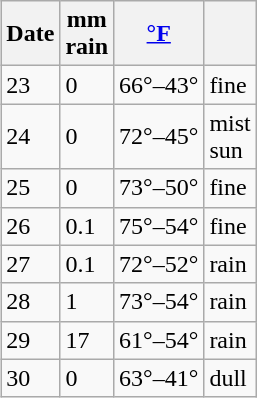<table class="wikitable" align=right style="margin:0 0 1em 1em">
<tr>
<th>Date</th>
<th>mm<br>rain</th>
<th><a href='#'>°F</a></th>
<th></th>
</tr>
<tr>
<td>23</td>
<td>0</td>
<td>66°–43°</td>
<td>fine</td>
</tr>
<tr>
<td>24</td>
<td>0</td>
<td>72°–45°</td>
<td>mist<br>sun</td>
</tr>
<tr>
<td>25</td>
<td>0</td>
<td>73°–50°</td>
<td>fine</td>
</tr>
<tr>
<td>26</td>
<td>0.1</td>
<td>75°–54°</td>
<td>fine</td>
</tr>
<tr>
<td>27</td>
<td>0.1</td>
<td>72°–52°</td>
<td>rain</td>
</tr>
<tr>
<td>28</td>
<td>1</td>
<td>73°–54°</td>
<td>rain</td>
</tr>
<tr>
<td>29</td>
<td>17</td>
<td>61°–54°</td>
<td>rain</td>
</tr>
<tr>
<td>30</td>
<td>0</td>
<td>63°–41°</td>
<td>dull</td>
</tr>
</table>
